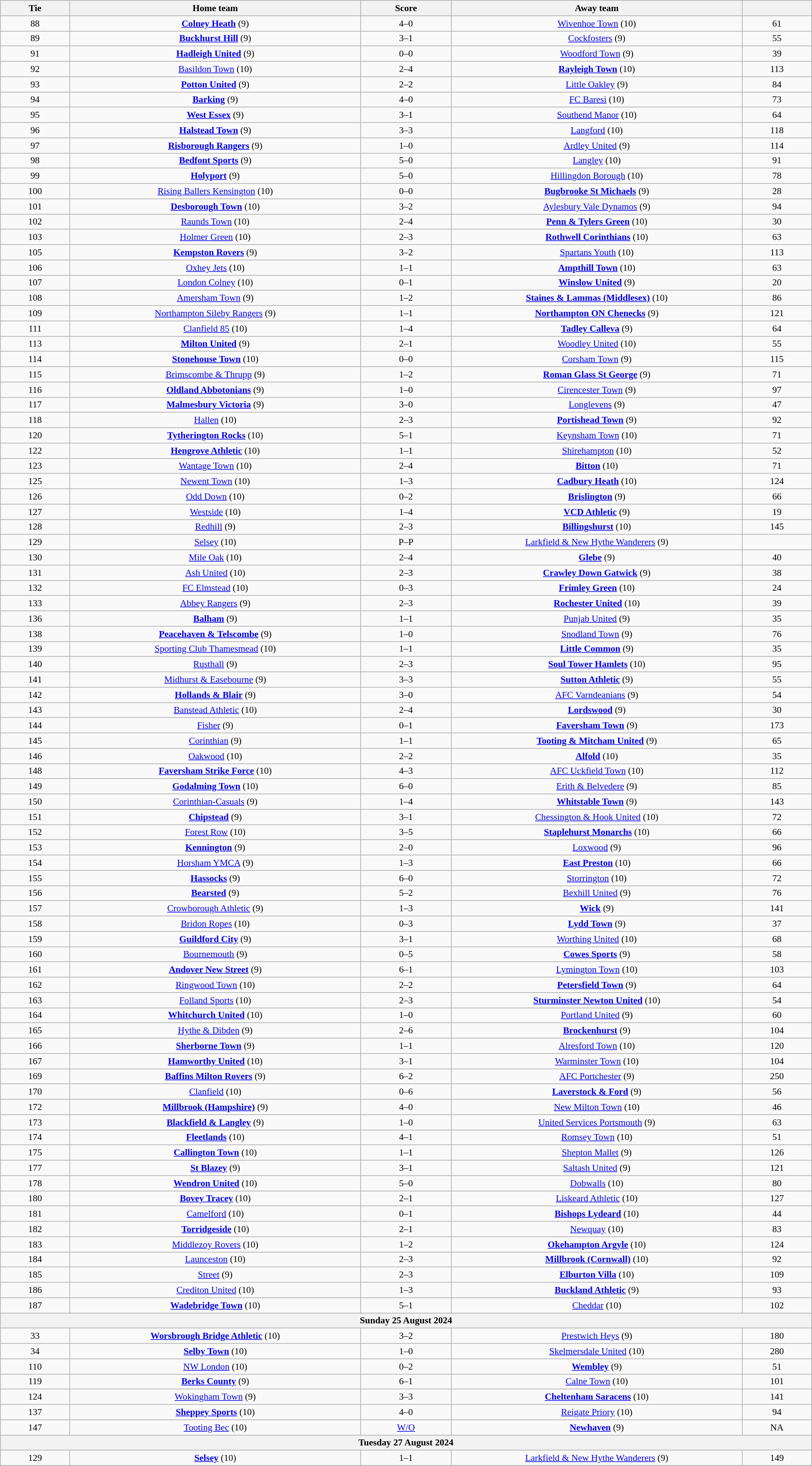<table class="wikitable" style="text-align:center; font-size:90%; width:100%">
<tr>
<th scope="col" style="width:  8.43%;">Tie</th>
<th scope="col" style="width: 35.29%;">Home team</th>
<th scope="col" style="width: 11.00%;">Score</th>
<th scope="col" style="width: 35.29%;">Away team</th>
<th scope="col" style="width:  8.43%;"></th>
</tr>
<tr>
<td>88</td>
<td><strong><a href='#'>Colney Heath</a></strong> (9)</td>
<td>4–0</td>
<td><a href='#'>Wivenhoe Town</a> (10)</td>
<td>61</td>
</tr>
<tr>
<td>89</td>
<td><strong><a href='#'>Buckhurst Hill</a></strong> (9)</td>
<td>3–1</td>
<td><a href='#'>Cockfosters</a> (9)</td>
<td>55</td>
</tr>
<tr>
<td>91</td>
<td><strong><a href='#'>Hadleigh United</a></strong> (9)</td>
<td>0–0 </td>
<td><a href='#'>Woodford Town</a> (9)</td>
<td>39</td>
</tr>
<tr>
<td>92</td>
<td><a href='#'>Basildon Town</a> (10)</td>
<td>2–4</td>
<td><strong><a href='#'>Rayleigh Town</a></strong> (10)</td>
<td>113</td>
</tr>
<tr>
<td>93</td>
<td><strong><a href='#'>Potton United</a></strong> (9)</td>
<td>2–2 </td>
<td><a href='#'>Little Oakley</a> (9)</td>
<td>84</td>
</tr>
<tr>
<td>94</td>
<td><strong><a href='#'>Barking</a></strong> (9)</td>
<td>4–0</td>
<td><a href='#'>FC Baresi</a> (10)</td>
<td>73</td>
</tr>
<tr>
<td>95</td>
<td><strong><a href='#'>West Essex</a></strong> (9)</td>
<td>3–1</td>
<td><a href='#'>Southend Manor</a> (10)</td>
<td>64</td>
</tr>
<tr>
<td>96</td>
<td><strong><a href='#'>Halstead Town</a></strong> (9)</td>
<td>3–3 </td>
<td><a href='#'>Langford</a> (10)</td>
<td>118</td>
</tr>
<tr>
<td>97</td>
<td><strong><a href='#'>Risborough Rangers</a></strong> (9)</td>
<td>1–0</td>
<td><a href='#'>Ardley United</a> (9)</td>
<td>114</td>
</tr>
<tr>
<td>98</td>
<td><strong><a href='#'>Bedfont Sports</a></strong> (9)</td>
<td>5–0</td>
<td><a href='#'>Langley</a> (10)</td>
<td>91</td>
</tr>
<tr>
<td>99</td>
<td><strong><a href='#'>Holyport</a></strong> (9)</td>
<td>5–0</td>
<td><a href='#'>Hillingdon Borough</a> (10)</td>
<td>78</td>
</tr>
<tr>
<td>100</td>
<td><a href='#'>Rising Ballers Kensington</a> (10)</td>
<td>0–0 </td>
<td><strong><a href='#'>Bugbrooke St Michaels</a></strong> (9)</td>
<td>28</td>
</tr>
<tr>
<td>101</td>
<td><strong><a href='#'>Desborough Town</a></strong> (10)</td>
<td>3–2</td>
<td><a href='#'>Aylesbury Vale Dynamos</a> (9)</td>
<td>94</td>
</tr>
<tr>
<td>102</td>
<td><a href='#'>Raunds Town</a> (10)</td>
<td>2–4</td>
<td><strong><a href='#'>Penn & Tylers Green</a></strong> (10)</td>
<td>30</td>
</tr>
<tr>
<td>103</td>
<td><a href='#'>Holmer Green</a> (10)</td>
<td>2–3</td>
<td><strong><a href='#'>Rothwell Corinthians</a></strong> (10)</td>
<td>63</td>
</tr>
<tr>
<td>105</td>
<td><strong><a href='#'>Kempston Rovers</a></strong> (9)</td>
<td>3–2</td>
<td><a href='#'>Spartans Youth</a> (10)</td>
<td>113</td>
</tr>
<tr>
<td>106</td>
<td><a href='#'>Oxhey Jets</a> (10)</td>
<td>1–1 </td>
<td><strong><a href='#'>Ampthill Town</a></strong> (10)</td>
<td>63</td>
</tr>
<tr>
<td>107</td>
<td><a href='#'>London Colney</a> (10)</td>
<td>0–1</td>
<td><strong><a href='#'>Winslow United</a></strong> (9)</td>
<td>20</td>
</tr>
<tr>
<td>108</td>
<td><a href='#'>Amersham Town</a> (9)</td>
<td>1–2</td>
<td><strong><a href='#'>Staines & Lammas (Middlesex)</a></strong> (10)</td>
<td>86</td>
</tr>
<tr>
<td>109</td>
<td><a href='#'>Northampton Sileby Rangers</a> (9)</td>
<td>1–1 </td>
<td><strong><a href='#'>Northampton ON Chenecks</a></strong> (9)</td>
<td>121</td>
</tr>
<tr>
<td>111</td>
<td><a href='#'>Clanfield 85</a> (10)</td>
<td>1–4</td>
<td><strong><a href='#'>Tadley Calleva</a></strong> (9)</td>
<td>64</td>
</tr>
<tr>
<td>113</td>
<td><strong><a href='#'>Milton United</a></strong> (9)</td>
<td>2–1</td>
<td><a href='#'>Woodley United</a> (10)</td>
<td>55</td>
</tr>
<tr>
<td>114</td>
<td><strong><a href='#'>Stonehouse Town</a></strong> (10)</td>
<td>0–0 </td>
<td><a href='#'>Corsham Town</a> (9)</td>
<td>115</td>
</tr>
<tr>
<td>115</td>
<td><a href='#'>Brimscombe & Thrupp</a> (9)</td>
<td>1–2</td>
<td><strong><a href='#'>Roman Glass St George</a></strong> (9)</td>
<td>71</td>
</tr>
<tr>
<td>116</td>
<td><strong><a href='#'>Oldland Abbotonians</a></strong> (9)</td>
<td>1–0</td>
<td><a href='#'>Cirencester Town</a> (9)</td>
<td>97</td>
</tr>
<tr>
<td>117</td>
<td><strong><a href='#'>Malmesbury Victoria</a></strong> (9)</td>
<td>3–0</td>
<td><a href='#'>Longlevens</a> (9)</td>
<td>47</td>
</tr>
<tr>
<td>118</td>
<td><a href='#'>Hallen</a> (10)</td>
<td>2–3 </td>
<td><strong><a href='#'>Portishead Town</a></strong> (9)</td>
<td>92</td>
</tr>
<tr>
<td>120</td>
<td><strong><a href='#'>Tytherington Rocks</a></strong> (10)</td>
<td>5–1</td>
<td><a href='#'>Keynsham Town</a> (10)</td>
<td>71</td>
</tr>
<tr>
<td>122</td>
<td><strong><a href='#'>Hengrove Athletic</a></strong> (10)</td>
<td>1–1 </td>
<td><a href='#'>Shirehampton</a> (10)</td>
<td>52</td>
</tr>
<tr>
<td>123</td>
<td><a href='#'>Wantage Town</a> (10)</td>
<td>2–4</td>
<td><strong><a href='#'>Bitton</a></strong> (10)</td>
<td>71</td>
</tr>
<tr>
<td>125</td>
<td><a href='#'>Newent Town</a> (10)</td>
<td>1–3</td>
<td><strong><a href='#'>Cadbury Heath</a></strong> (10)</td>
<td>124</td>
</tr>
<tr>
<td>126</td>
<td><a href='#'>Odd Down</a> (10)</td>
<td>0–2</td>
<td><strong><a href='#'>Brislington</a></strong> (9)</td>
<td>66</td>
</tr>
<tr>
<td>127</td>
<td><a href='#'>Westside</a> (10)</td>
<td>1–4</td>
<td><strong><a href='#'>VCD Athletic</a></strong> (9)</td>
<td>19</td>
</tr>
<tr>
<td>128</td>
<td><a href='#'>Redhill</a> (9)</td>
<td>2–3</td>
<td><strong><a href='#'>Billingshurst</a></strong> (10)</td>
<td>145</td>
</tr>
<tr>
<td>129</td>
<td><a href='#'>Selsey</a> (10)</td>
<td>P–P</td>
<td><a href='#'>Larkfield & New Hythe Wanderers</a> (9)</td>
<td></td>
</tr>
<tr>
<td>130</td>
<td><a href='#'>Mile Oak</a> (10)</td>
<td>2–4</td>
<td><strong><a href='#'>Glebe</a></strong> (9)</td>
<td>40</td>
</tr>
<tr>
<td>131</td>
<td><a href='#'>Ash United</a> (10)</td>
<td>2–3</td>
<td><strong><a href='#'>Crawley Down Gatwick</a></strong> (9)</td>
<td>38</td>
</tr>
<tr>
<td>132</td>
<td><a href='#'>FC Elmstead</a> (10)</td>
<td>0–3</td>
<td><strong><a href='#'>Frimley Green</a></strong> (10)</td>
<td>24</td>
</tr>
<tr>
<td>133</td>
<td><a href='#'>Abbey Rangers</a> (9)</td>
<td>2–3</td>
<td><strong><a href='#'>Rochester United</a></strong> (10)</td>
<td>39</td>
</tr>
<tr>
<td>136</td>
<td><strong><a href='#'>Balham</a></strong> (9)</td>
<td>1–1 </td>
<td><a href='#'>Punjab United</a> (9)</td>
<td>35</td>
</tr>
<tr>
<td>138</td>
<td><strong><a href='#'>Peacehaven & Telscombe</a></strong> (9)</td>
<td>1–0</td>
<td><a href='#'>Snodland Town</a> (9)</td>
<td>76</td>
</tr>
<tr>
<td>139</td>
<td><a href='#'>Sporting Club Thamesmead</a> (10)</td>
<td>1–1 </td>
<td><strong><a href='#'>Little Common</a></strong> (9)</td>
<td>35</td>
</tr>
<tr>
<td>140</td>
<td><a href='#'>Rusthall</a> (9)</td>
<td>2–3</td>
<td><strong><a href='#'>Soul Tower Hamlets</a></strong> (10)</td>
<td>95</td>
</tr>
<tr>
<td>141</td>
<td><a href='#'>Midhurst & Easebourne</a> (9)</td>
<td>3–3 </td>
<td><strong><a href='#'>Sutton Athletic</a></strong> (9)</td>
<td>55</td>
</tr>
<tr>
<td>142</td>
<td><strong><a href='#'>Hollands & Blair</a></strong> (9)</td>
<td>3–0</td>
<td><a href='#'>AFC Varndeanians</a> (9)</td>
<td>54</td>
</tr>
<tr>
<td>143</td>
<td><a href='#'>Banstead Athletic</a> (10)</td>
<td>2–4</td>
<td><strong><a href='#'>Lordswood</a></strong> (9)</td>
<td>30</td>
</tr>
<tr>
<td>144</td>
<td><a href='#'>Fisher</a> (9)</td>
<td>0–1</td>
<td><strong><a href='#'>Faversham Town</a></strong> (9)</td>
<td>173</td>
</tr>
<tr>
<td>145</td>
<td><a href='#'>Corinthian</a> (9)</td>
<td>1–1 </td>
<td><strong><a href='#'>Tooting & Mitcham United</a></strong> (9)</td>
<td>65</td>
</tr>
<tr>
<td>146</td>
<td><a href='#'>Oakwood</a> (10)</td>
<td>2–2 </td>
<td><strong><a href='#'>Alfold</a></strong> (10)</td>
<td>35</td>
</tr>
<tr>
<td>148</td>
<td><strong><a href='#'>Faversham Strike Force</a></strong> (10)</td>
<td>4–3</td>
<td><a href='#'>AFC Uckfield Town</a> (10)</td>
<td>112</td>
</tr>
<tr>
<td>149</td>
<td><strong><a href='#'>Godalming Town</a></strong> (10)</td>
<td>6–0</td>
<td><a href='#'>Erith & Belvedere</a> (9)</td>
<td>85</td>
</tr>
<tr>
<td>150</td>
<td><a href='#'>Corinthian-Casuals</a> (9)</td>
<td>1–4</td>
<td><strong><a href='#'>Whitstable Town</a></strong> (9)</td>
<td>143</td>
</tr>
<tr>
<td>151</td>
<td><strong><a href='#'>Chipstead</a></strong> (9)</td>
<td>3–1</td>
<td><a href='#'>Chessington & Hook United</a> (10)</td>
<td>72</td>
</tr>
<tr>
<td>152</td>
<td><a href='#'>Forest Row</a> (10)</td>
<td>3–5</td>
<td><strong><a href='#'>Staplehurst Monarchs</a></strong> (10)</td>
<td>66</td>
</tr>
<tr>
<td>153</td>
<td><strong><a href='#'>Kennington</a></strong> (9)</td>
<td>2–0</td>
<td><a href='#'>Loxwood</a> (9)</td>
<td>96</td>
</tr>
<tr>
<td>154</td>
<td><a href='#'>Horsham YMCA</a> (9)</td>
<td>1–3</td>
<td><strong><a href='#'>East Preston</a></strong> (10)</td>
<td>66</td>
</tr>
<tr>
<td>155</td>
<td><strong><a href='#'>Hassocks</a></strong> (9)</td>
<td>6–0</td>
<td><a href='#'>Storrington</a> (10)</td>
<td>72</td>
</tr>
<tr>
<td>156</td>
<td><strong><a href='#'>Bearsted</a></strong> (9)</td>
<td>5–2</td>
<td><a href='#'>Bexhill United</a> (9)</td>
<td>76</td>
</tr>
<tr>
<td>157</td>
<td><a href='#'>Crowborough Athletic</a> (9)</td>
<td>1–3</td>
<td><strong><a href='#'>Wick</a></strong> (9)</td>
<td>141</td>
</tr>
<tr>
<td>158</td>
<td><a href='#'>Bridon Ropes</a> (10)</td>
<td>0–3</td>
<td><strong><a href='#'>Lydd Town</a></strong> (9)</td>
<td>37</td>
</tr>
<tr>
<td>159</td>
<td><strong><a href='#'>Guildford City</a></strong> (9)</td>
<td>3–1</td>
<td><a href='#'>Worthing United</a> (10)</td>
<td>68</td>
</tr>
<tr>
<td>160</td>
<td><a href='#'>Bournemouth</a> (9)</td>
<td>0–5</td>
<td><strong><a href='#'>Cowes Sports</a></strong> (9)</td>
<td>58</td>
</tr>
<tr>
<td>161</td>
<td><strong><a href='#'>Andover New Street</a></strong> (9)</td>
<td>6–1</td>
<td><a href='#'>Lymington Town</a> (10)</td>
<td>103</td>
</tr>
<tr>
<td>162</td>
<td><a href='#'>Ringwood Town</a> (10)</td>
<td>2–2 </td>
<td><strong><a href='#'>Petersfield Town</a></strong> (9)</td>
<td>64</td>
</tr>
<tr>
<td>163</td>
<td><a href='#'>Folland Sports</a> (10)</td>
<td>2–3</td>
<td><strong><a href='#'>Sturminster Newton United</a></strong> (10)</td>
<td>54</td>
</tr>
<tr>
<td>164</td>
<td><strong><a href='#'>Whitchurch United</a></strong> (10)</td>
<td>1–0</td>
<td><a href='#'>Portland United</a> (9)</td>
<td>60</td>
</tr>
<tr>
<td>165</td>
<td><a href='#'>Hythe & Dibden</a> (9)</td>
<td>2–6</td>
<td><strong><a href='#'>Brockenhurst</a></strong> (9)</td>
<td>104</td>
</tr>
<tr>
<td>166</td>
<td><strong><a href='#'>Sherborne Town</a></strong> (9)</td>
<td>1–1 </td>
<td><a href='#'>Alresford Town</a> (10)</td>
<td>120</td>
</tr>
<tr>
<td>167</td>
<td><strong><a href='#'>Hamworthy United</a></strong> (10)</td>
<td>3–1</td>
<td><a href='#'>Warminster Town</a> (10)</td>
<td>104</td>
</tr>
<tr>
<td>169</td>
<td><strong><a href='#'>Baffins Milton Rovers</a></strong> (9)</td>
<td>6–2</td>
<td><a href='#'>AFC Portchester</a> (9)</td>
<td>250</td>
</tr>
<tr>
<td>170</td>
<td><a href='#'>Clanfield</a> (10)</td>
<td>0–6</td>
<td><strong><a href='#'>Laverstock & Ford</a></strong> (9)</td>
<td>56</td>
</tr>
<tr>
<td>172</td>
<td><strong><a href='#'>Millbrook (Hampshire)</a></strong> (9)</td>
<td>4–0</td>
<td><a href='#'>New Milton Town</a> (10)</td>
<td>46</td>
</tr>
<tr>
<td>173</td>
<td><strong><a href='#'>Blackfield & Langley</a></strong> (9)</td>
<td>1–0</td>
<td><a href='#'>United Services Portsmouth</a> (9)</td>
<td>63</td>
</tr>
<tr>
<td>174</td>
<td><strong><a href='#'>Fleetlands</a></strong> (10)</td>
<td>4–1</td>
<td><a href='#'>Romsey Town</a> (10)</td>
<td>51</td>
</tr>
<tr>
<td>175</td>
<td><strong><a href='#'>Callington Town</a></strong> (10)</td>
<td>1–1 </td>
<td><a href='#'>Shepton Mallet</a> (9)</td>
<td>126</td>
</tr>
<tr>
<td>177</td>
<td><strong><a href='#'>St Blazey</a></strong> (9)</td>
<td>3–1</td>
<td><a href='#'>Saltash United</a> (9)</td>
<td>121</td>
</tr>
<tr>
<td>178</td>
<td><strong><a href='#'>Wendron United</a></strong> (10)</td>
<td>5–0</td>
<td><a href='#'>Dobwalls</a> (10)</td>
<td>80</td>
</tr>
<tr>
<td>180</td>
<td><strong><a href='#'>Bovey Tracey</a></strong> (10)</td>
<td>2–1</td>
<td><a href='#'>Liskeard Athletic</a> (10)</td>
<td>127</td>
</tr>
<tr>
<td>181</td>
<td><a href='#'>Camelford</a> (10)</td>
<td>0–1</td>
<td><strong><a href='#'>Bishops Lydeard</a></strong> (10)</td>
<td>44</td>
</tr>
<tr>
<td>182</td>
<td><strong><a href='#'>Torridgeside</a></strong> (10)</td>
<td>2–1</td>
<td><a href='#'>Newquay</a> (10)</td>
<td>83</td>
</tr>
<tr>
<td>183</td>
<td><a href='#'>Middlezoy Rovers</a> (10)</td>
<td>1–2</td>
<td><strong><a href='#'>Okehampton Argyle</a></strong> (10)</td>
<td>124</td>
</tr>
<tr>
<td>184</td>
<td><a href='#'>Launceston</a> (10)</td>
<td>2–3</td>
<td><strong><a href='#'>Millbrook (Cornwall)</a></strong> (10)</td>
<td>92</td>
</tr>
<tr>
<td>185</td>
<td><a href='#'>Street</a> (9)</td>
<td>2–3</td>
<td><strong><a href='#'>Elburton Villa</a></strong> (10)</td>
<td>109</td>
</tr>
<tr>
<td>186</td>
<td><a href='#'>Crediton United</a> (10)</td>
<td>1–3</td>
<td><strong><a href='#'>Buckland Athletic</a></strong> (9)</td>
<td>93</td>
</tr>
<tr>
<td>187</td>
<td><strong><a href='#'>Wadebridge Town</a></strong> (10)</td>
<td>5–1</td>
<td><a href='#'>Cheddar</a> (10)</td>
<td>102</td>
</tr>
<tr>
<th colspan="5"><strong>Sunday 25 August 2024</strong></th>
</tr>
<tr>
<td>33</td>
<td><strong><a href='#'>Worsbrough Bridge Athletic</a></strong> (10)</td>
<td>3–2</td>
<td><a href='#'>Prestwich Heys</a> (9)</td>
<td>180</td>
</tr>
<tr>
<td>34</td>
<td><strong><a href='#'>Selby Town</a></strong> (10)</td>
<td>1–0</td>
<td><a href='#'>Skelmersdale United</a> (10)</td>
<td>280</td>
</tr>
<tr>
<td>110</td>
<td><a href='#'>NW London</a> (10)</td>
<td>0–2</td>
<td><strong><a href='#'>Wembley</a></strong> (9)</td>
<td>51</td>
</tr>
<tr>
<td>119</td>
<td><strong><a href='#'>Berks County</a></strong> (9)</td>
<td>6–1</td>
<td><a href='#'>Calne Town</a> (10)</td>
<td>101</td>
</tr>
<tr>
<td>124</td>
<td><a href='#'>Wokingham Town</a> (9)</td>
<td>3–3 </td>
<td><strong><a href='#'>Cheltenham Saracens</a></strong> (10)</td>
<td>141</td>
</tr>
<tr>
<td>137</td>
<td><strong><a href='#'>Sheppey Sports</a></strong> (10)</td>
<td>4–0</td>
<td><a href='#'>Reigate Priory</a> (10)</td>
<td>94</td>
</tr>
<tr>
<td>147</td>
<td><a href='#'>Tooting Bec</a> (10)</td>
<td><a href='#'>W/O</a></td>
<td><strong><a href='#'>Newhaven</a></strong> (9)</td>
<td>NA</td>
</tr>
<tr>
<th colspan="5"><strong>Tuesday 27 August 2024</strong></th>
</tr>
<tr>
<td>129</td>
<td><strong><a href='#'>Selsey</a></strong> (10)</td>
<td>1–1 </td>
<td><a href='#'>Larkfield & New Hythe Wanderers</a> (9)</td>
<td>149</td>
</tr>
<tr>
</tr>
</table>
